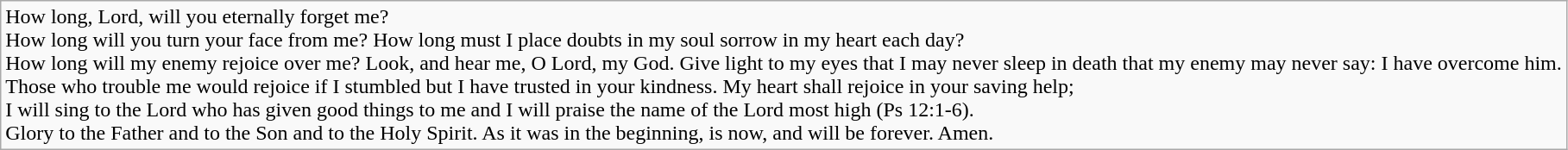<table class="wikitable">
<tr>
<td>How long, Lord, will you eternally forget me?<br>How long will you turn your face from me?
How long must I place doubts in my soul
sorrow in my heart each day?<br>How long will my enemy rejoice over me?
Look, and hear me, O Lord, my God.
Give light to my eyes that I may never sleep in death
that my enemy may never say: I have overcome him.<br>Those who trouble me would rejoice if I stumbled
but I have trusted in your kindness.
My heart shall rejoice in your saving help;<br>I will sing to the Lord who has given good things to me
and I will praise the name of the Lord most high (Ps 12:1-6).<br>Glory to the Father and to the Son
and to the Holy Spirit.
As it was in the beginning, is now,
and will be forever. Amen.</td>
</tr>
</table>
